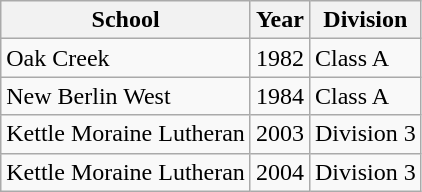<table class="wikitable">
<tr>
<th>School</th>
<th>Year</th>
<th>Division</th>
</tr>
<tr>
<td>Oak Creek</td>
<td>1982</td>
<td>Class A</td>
</tr>
<tr>
<td>New Berlin West</td>
<td>1984</td>
<td>Class A</td>
</tr>
<tr>
<td>Kettle Moraine Lutheran</td>
<td>2003</td>
<td>Division 3</td>
</tr>
<tr>
<td>Kettle Moraine Lutheran</td>
<td>2004</td>
<td>Division 3</td>
</tr>
</table>
